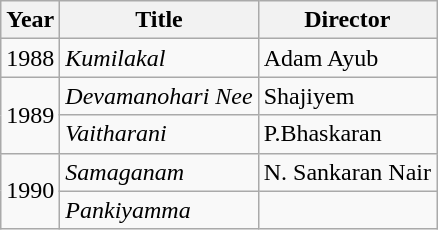<table class="wikitable sortable">
<tr>
<th scope="col">Year</th>
<th scope="col">Title</th>
<th scope="col">Director</th>
</tr>
<tr>
<td>1988</td>
<td><em>Kumilakal</em></td>
<td>Adam Ayub</td>
</tr>
<tr>
<td rowspan="2">1989</td>
<td><em>Devamanohari Nee</em></td>
<td>Shajiyem</td>
</tr>
<tr>
<td><em>Vaitharani</em></td>
<td>P.Bhaskaran</td>
</tr>
<tr>
<td rowspan="2">1990</td>
<td><em>Samaganam</em></td>
<td>N. Sankaran Nair</td>
</tr>
<tr>
<td><em>Pankiyamma</em></td>
<td></td>
</tr>
</table>
